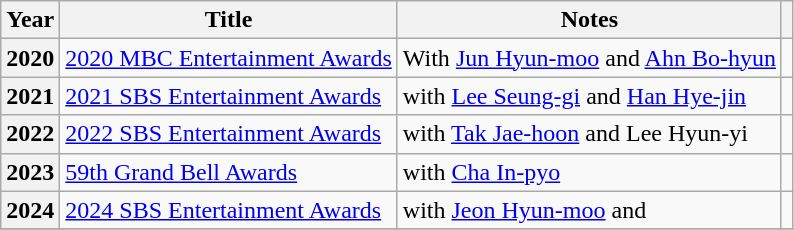<table class="wikitable sortable plainrowheaders">
<tr>
<th scope="col">Year</th>
<th scope="col">Title</th>
<th scope="col">Notes</th>
<th scope="col" class="unsortable"></th>
</tr>
<tr>
<th scope="row">2020</th>
<td><a href='#'>2020 MBC Entertainment Awards</a></td>
<td>With <a href='#'>Jun Hyun-moo</a> and <a href='#'>Ahn Bo-hyun</a></td>
<td style="text-align:center"></td>
</tr>
<tr>
<th scope="row">2021</th>
<td><a href='#'>2021 SBS Entertainment Awards</a></td>
<td>with <a href='#'>Lee Seung-gi</a> and <a href='#'>Han Hye-jin</a></td>
<td style="text-align:center"></td>
</tr>
<tr>
<th scope="row">2022</th>
<td><a href='#'>2022 SBS Entertainment Awards</a></td>
<td>with <a href='#'>Tak Jae-hoon</a> and Lee Hyun-yi</td>
<td style="text-align:center"></td>
</tr>
<tr>
<th scope="row">2023</th>
<td><a href='#'>59th Grand Bell Awards</a></td>
<td>with <a href='#'>Cha In-pyo</a></td>
<td style="text-align:center"></td>
</tr>
<tr>
<th scope="row">2024</th>
<td><a href='#'>2024 SBS Entertainment Awards</a></td>
<td>with <a href='#'>Jeon Hyun-moo</a> and </td>
<td style="text-align:center"></td>
</tr>
<tr>
</tr>
</table>
